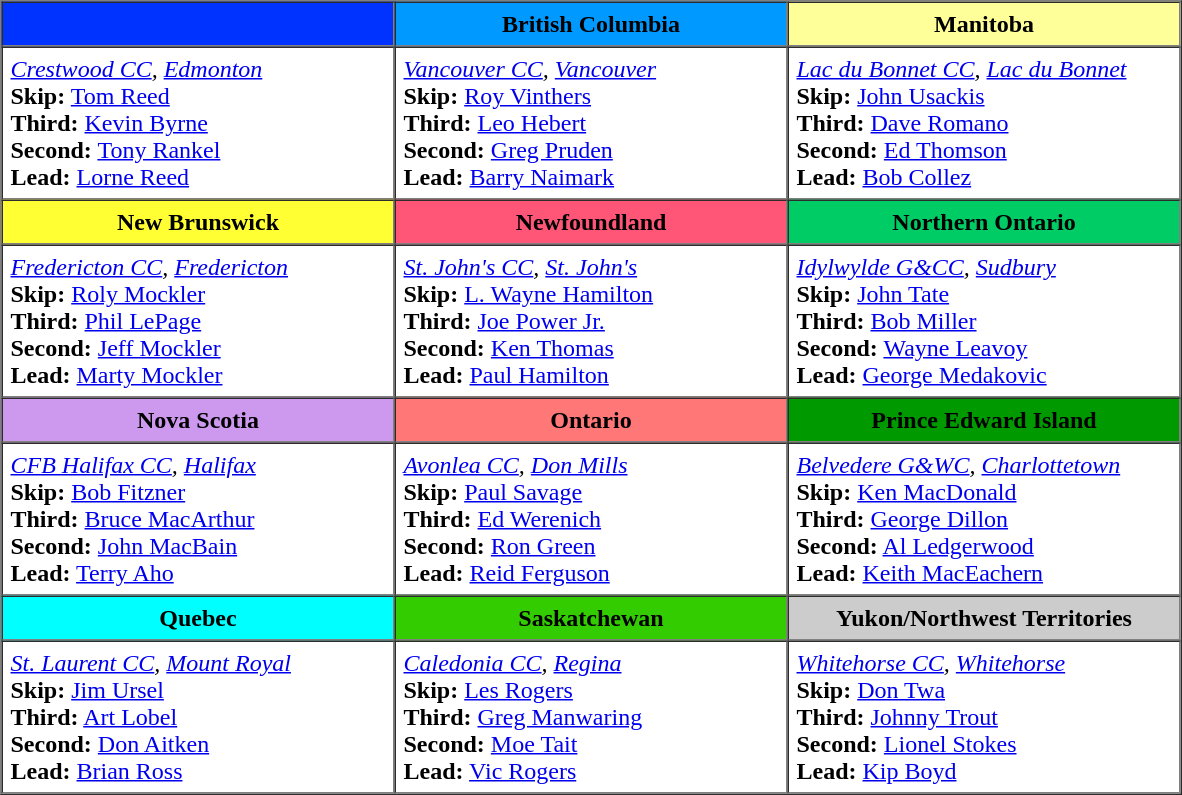<table border=1 cellpadding=5 cellspacing=0>
<tr>
<th style="background:#03f; width:250px;"></th>
<th style="background:#09f; width:250px;">British Columbia</th>
<th style="background:#ff9; width:250px;">Manitoba</th>
</tr>
<tr>
<td><em><a href='#'>Crestwood CC</a>, <a href='#'>Edmonton</a></em><br><strong>Skip:</strong> <a href='#'>Tom Reed</a><br>
<strong>Third:</strong> <a href='#'>Kevin Byrne</a><br>
<strong>Second:</strong> <a href='#'>Tony Rankel</a><br>
<strong>Lead:</strong> <a href='#'>Lorne Reed</a></td>
<td><em><a href='#'>Vancouver CC</a>, <a href='#'>Vancouver</a></em><br><strong>Skip:</strong> <a href='#'>Roy Vinthers</a><br>
<strong>Third:</strong> <a href='#'>Leo Hebert</a><br>
<strong>Second:</strong> <a href='#'>Greg Pruden</a><br>
<strong>Lead:</strong> <a href='#'>Barry Naimark</a></td>
<td><em><a href='#'>Lac du Bonnet CC</a>, <a href='#'>Lac du Bonnet</a></em><br><strong>Skip:</strong> <a href='#'>John Usackis</a><br>
<strong>Third:</strong> <a href='#'>Dave Romano</a><br>
<strong>Second:</strong> <a href='#'>Ed Thomson</a><br>
<strong>Lead:</strong> <a href='#'>Bob Collez</a></td>
</tr>
<tr>
<th style="background:#ff3; width:250px;">New Brunswick</th>
<th style="background:#f57; width:250px;">Newfoundland</th>
<th style="background:#0c6; width:250px;">Northern Ontario</th>
</tr>
<tr>
<td><em><a href='#'>Fredericton CC</a>, <a href='#'>Fredericton</a></em><br><strong>Skip:</strong> <a href='#'>Roly Mockler</a><br>
<strong>Third:</strong> <a href='#'>Phil LePage</a><br>
<strong>Second:</strong> <a href='#'>Jeff Mockler</a><br>
<strong>Lead:</strong> <a href='#'>Marty Mockler</a></td>
<td><em><a href='#'>St. John's CC</a>, <a href='#'>St. John's</a></em><br><strong>Skip:</strong> <a href='#'>L. Wayne Hamilton</a><br>
<strong>Third:</strong> <a href='#'>Joe Power Jr.</a><br>
<strong>Second:</strong> <a href='#'>Ken Thomas</a><br>
<strong>Lead:</strong> <a href='#'>Paul Hamilton</a></td>
<td><em><a href='#'>Idylwylde G&CC</a>, <a href='#'>Sudbury</a></em><br><strong>Skip:</strong> <a href='#'>John Tate</a><br>
<strong>Third:</strong> <a href='#'>Bob Miller</a><br>
<strong>Second:</strong> <a href='#'>Wayne Leavoy</a><br>
<strong>Lead:</strong> <a href='#'>George Medakovic</a></td>
</tr>
<tr>
<th style="background:#c9e; width:250px;">Nova Scotia</th>
<th style="background:#f77; width:250px;">Ontario</th>
<th style="background:#090; width:250px;">Prince Edward Island</th>
</tr>
<tr>
<td><em><a href='#'>CFB Halifax CC</a>, <a href='#'>Halifax</a></em><br><strong>Skip:</strong> <a href='#'>Bob Fitzner</a><br>
<strong>Third:</strong> <a href='#'>Bruce MacArthur</a><br>
<strong>Second:</strong> <a href='#'>John MacBain</a><br>
<strong>Lead:</strong> <a href='#'>Terry Aho</a></td>
<td><em><a href='#'>Avonlea CC</a>, <a href='#'>Don Mills</a></em><br><strong>Skip:</strong> <a href='#'>Paul Savage</a><br>
<strong>Third:</strong> <a href='#'>Ed Werenich</a><br>
<strong>Second:</strong> <a href='#'>Ron Green</a><br>
<strong>Lead:</strong> <a href='#'>Reid Ferguson</a></td>
<td><em><a href='#'>Belvedere G&WC</a>, <a href='#'>Charlottetown</a></em><br><strong>Skip:</strong> <a href='#'>Ken MacDonald</a><br>
<strong>Third:</strong> <a href='#'>George Dillon</a><br>
<strong>Second:</strong> <a href='#'>Al Ledgerwood</a><br>
<strong>Lead:</strong> <a href='#'>Keith MacEachern</a></td>
</tr>
<tr>
<th style="background:#0ff; width:250px;">Quebec</th>
<th style="background:#3c0; width:250px;">Saskatchewan</th>
<th style="background:#ccc; width:250px;">Yukon/Northwest Territories</th>
</tr>
<tr>
<td><em><a href='#'>St. Laurent CC</a>, <a href='#'>Mount Royal</a></em><br><strong>Skip:</strong> <a href='#'>Jim Ursel</a><br>
<strong>Third:</strong> <a href='#'>Art Lobel</a><br>
<strong>Second:</strong> <a href='#'>Don Aitken</a><br>
<strong>Lead:</strong> <a href='#'>Brian Ross</a></td>
<td><em><a href='#'>Caledonia CC</a>, <a href='#'>Regina</a></em><br><strong>Skip:</strong> <a href='#'>Les Rogers</a><br>
<strong>Third:</strong> <a href='#'>Greg Manwaring</a><br>
<strong>Second:</strong> <a href='#'>Moe Tait</a><br>
<strong>Lead:</strong> <a href='#'>Vic Rogers</a></td>
<td><em><a href='#'>Whitehorse CC</a>, <a href='#'>Whitehorse</a></em><br><strong>Skip:</strong> <a href='#'>Don Twa</a><br>
<strong>Third:</strong> <a href='#'>Johnny Trout</a><br>
<strong>Second:</strong> <a href='#'>Lionel Stokes</a><br>
<strong>Lead:</strong> <a href='#'>Kip Boyd</a></td>
</tr>
</table>
